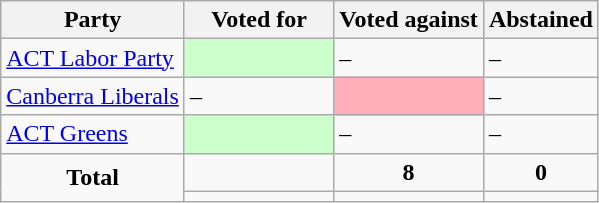<table class="wikitable">
<tr>
<th>Party</th>
<th style="width:25%;">Voted for</th>
<th>Voted against</th>
<th>Abstained</th>
</tr>
<tr>
<td> <a href='#'>ACT Labor Party</a></td>
<td style="background-color:#CCFFCC;"></td>
<td>–</td>
<td>–</td>
</tr>
<tr>
<td> <a href='#'>Canberra Liberals</a></td>
<td>–</td>
<td style="background-color:#FFAEB9;"></td>
<td>–</td>
</tr>
<tr>
<td> <a href='#'>ACT Greens</a></td>
<td style="background-color:#CCFFCC;"></td>
<td>–</td>
<td>–</td>
</tr>
<tr>
<td style="text-align:center;" rowspan="2"><strong>Total</strong></td>
<td></td>
<td style="text-align:center;"><strong>8</strong></td>
<td style="text-align:center;"><strong>0</strong></td>
</tr>
<tr>
<td style="text-align:center;"></td>
<td style="text-align:center;"></td>
<td style="text-align:center;"></td>
</tr>
</table>
